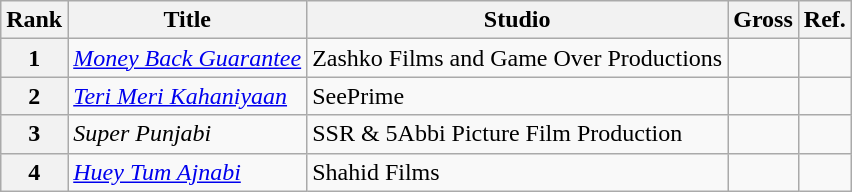<table class="wikitable sortable" style="margin:automaaa ki tere; margin:auto;">
<tr>
<th>Rank</th>
<th>Title</th>
<th>Studio</th>
<th>Gross</th>
<th>Ref.</th>
</tr>
<tr>
<th>1</th>
<td><em><a href='#'>Money Back Guarantee</a></em></td>
<td>Zashko Films and Game Over Productions</td>
<td></td>
<td></td>
</tr>
<tr>
<th>2</th>
<td><em><a href='#'>Teri Meri Kahaniyaan</a></em></td>
<td>SeePrime</td>
<td></td>
<td></td>
</tr>
<tr>
<th>3</th>
<td><em>Super Punjabi</em></td>
<td>SSR & 5Abbi Picture Film Production</td>
<td></td>
<td></td>
</tr>
<tr>
<th>4</th>
<td><em><a href='#'>Huey Tum Ajnabi</a></em></td>
<td>Shahid Films</td>
<td></td>
</tr>
</table>
